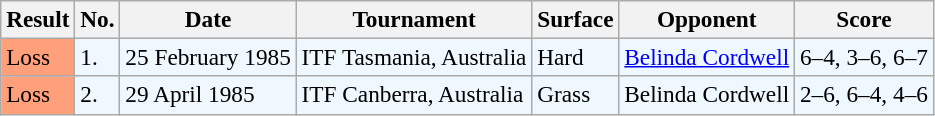<table class="sortable wikitable" style=font-size:97%>
<tr>
<th>Result</th>
<th>No.</th>
<th>Date</th>
<th>Tournament</th>
<th>Surface</th>
<th>Opponent</th>
<th>Score</th>
</tr>
<tr bgcolor="#f0f8ff">
<td style="background:#ffa07a;">Loss</td>
<td>1.</td>
<td>25 February 1985</td>
<td>ITF Tasmania, Australia</td>
<td>Hard</td>
<td> <a href='#'>Belinda Cordwell</a></td>
<td>6–4, 3–6, 6–7</td>
</tr>
<tr bgcolor="#f0f8ff">
<td style="background:#ffa07a;">Loss</td>
<td>2.</td>
<td>29 April 1985</td>
<td>ITF Canberra, Australia</td>
<td>Grass</td>
<td> Belinda Cordwell</td>
<td>2–6, 6–4, 4–6</td>
</tr>
</table>
